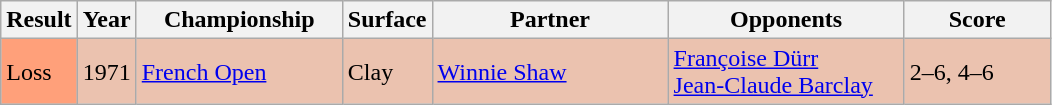<table class="sortable wikitable">
<tr>
<th style="width:40px">Result</th>
<th style="width:30px">Year</th>
<th style="width:130px">Championship</th>
<th style="width:50px">Surface</th>
<th style="width:150px">Partner</th>
<th style="width:150px">Opponents</th>
<th style="width:90px" class="unsortable">Score</th>
</tr>
<tr style="background:#ebc2af;">
<td style="background:#ffa07a;">Loss</td>
<td>1971</td>
<td><a href='#'>French Open</a></td>
<td>Clay</td>
<td> <a href='#'>Winnie Shaw</a></td>
<td> <a href='#'>Françoise Dürr</a><br> <a href='#'>Jean-Claude Barclay</a></td>
<td>2–6, 4–6</td>
</tr>
</table>
